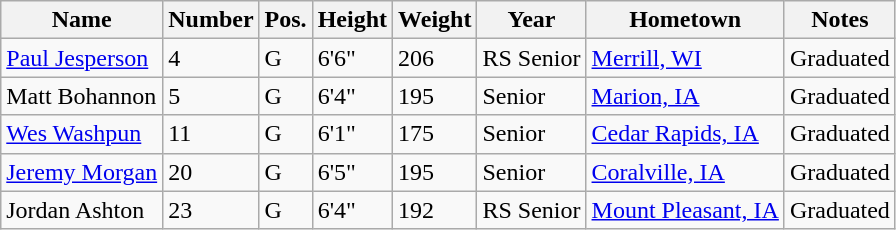<table class="wikitable sortable" border="1">
<tr>
<th>Name</th>
<th>Number</th>
<th>Pos.</th>
<th>Height</th>
<th>Weight</th>
<th>Year</th>
<th>Hometown</th>
<th class="unsortable">Notes</th>
</tr>
<tr>
<td><a href='#'>Paul Jesperson</a></td>
<td>4</td>
<td>G</td>
<td>6'6"</td>
<td>206</td>
<td>RS Senior</td>
<td><a href='#'>Merrill, WI</a></td>
<td>Graduated</td>
</tr>
<tr>
<td>Matt Bohannon</td>
<td>5</td>
<td>G</td>
<td>6'4"</td>
<td>195</td>
<td>Senior</td>
<td><a href='#'>Marion, IA</a></td>
<td>Graduated</td>
</tr>
<tr>
<td><a href='#'>Wes Washpun</a></td>
<td>11</td>
<td>G</td>
<td>6'1"</td>
<td>175</td>
<td>Senior</td>
<td><a href='#'>Cedar Rapids, IA</a></td>
<td>Graduated</td>
</tr>
<tr>
<td><a href='#'>Jeremy Morgan</a></td>
<td>20</td>
<td>G</td>
<td>6'5"</td>
<td>195</td>
<td>Senior</td>
<td><a href='#'>Coralville, IA</a></td>
<td>Graduated</td>
</tr>
<tr>
<td>Jordan Ashton</td>
<td>23</td>
<td>G</td>
<td>6'4"</td>
<td>192</td>
<td>RS Senior</td>
<td><a href='#'>Mount Pleasant, IA</a></td>
<td>Graduated</td>
</tr>
</table>
